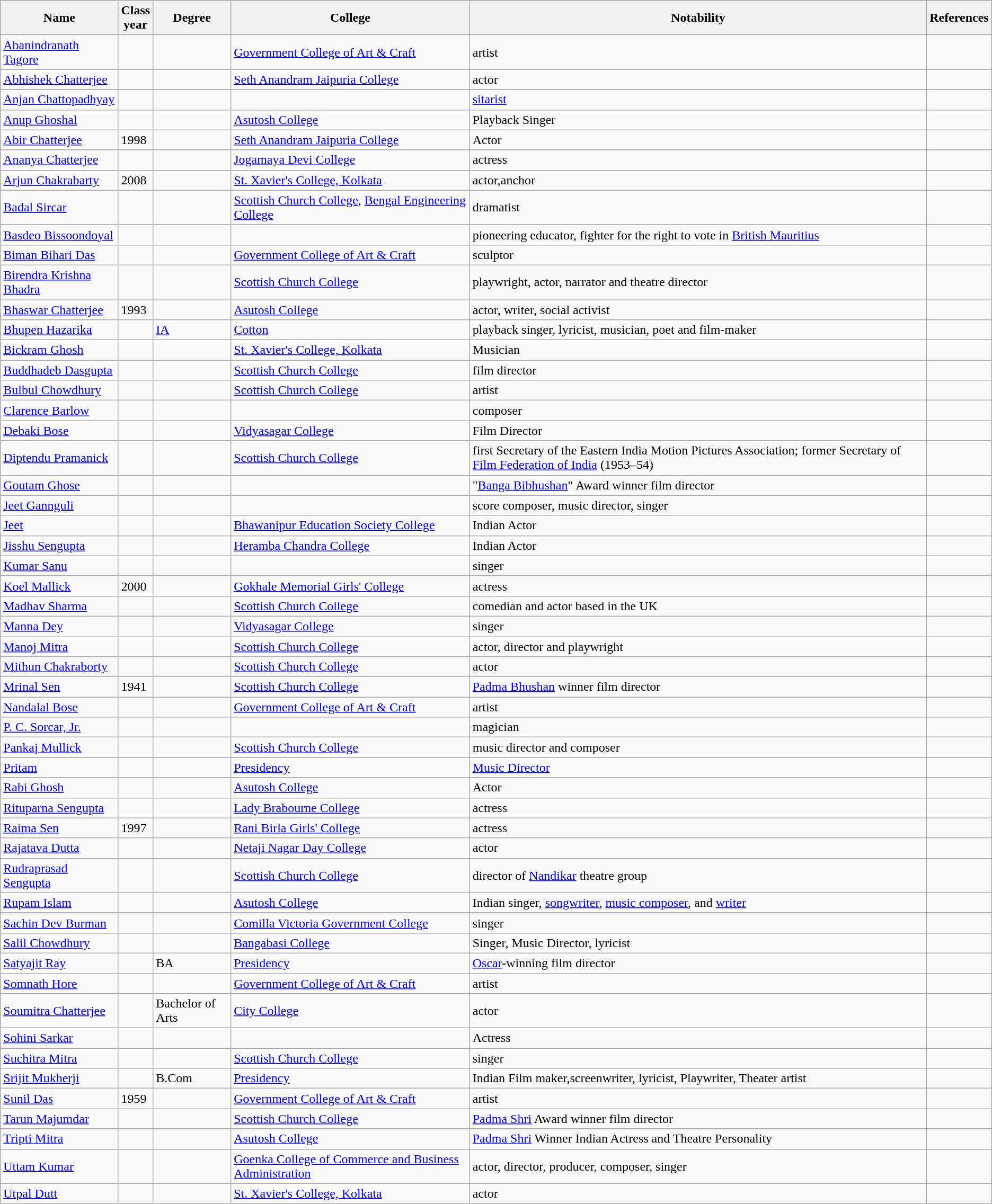<table class="wikitable sortable">
<tr>
<th>Name</th>
<th>Class<br>year</th>
<th>Degree</th>
<th>College</th>
<th class="unsortable">Notability</th>
<th class="unsortable">References</th>
</tr>
<tr>
<td><a href='#'>Abanindranath Tagore</a></td>
<td></td>
<td></td>
<td><a href='#'>Government College of Art & Craft</a></td>
<td>artist</td>
<td></td>
</tr>
<tr>
<td><a href='#'>Abhishek Chatterjee</a></td>
<td></td>
<td></td>
<td><a href='#'>Seth Anandram Jaipuria College</a></td>
<td>actor</td>
<td></td>
</tr>
<tr>
</tr>
<tr>
<td><a href='#'>Anjan Chattopadhyay</a></td>
<td></td>
<td></td>
<td></td>
<td><a href='#'>sitarist</a></td>
<td></td>
</tr>
<tr>
<td><a href='#'>Anup Ghoshal</a></td>
<td></td>
<td></td>
<td><a href='#'>Asutosh College</a></td>
<td>Playback Singer</td>
<td></td>
</tr>
<tr>
<td><a href='#'>Abir Chatterjee</a></td>
<td>1998</td>
<td></td>
<td><a href='#'>Seth Anandram Jaipuria College</a></td>
<td>Actor</td>
<td></td>
</tr>
<tr>
<td><a href='#'>Ananya Chatterjee</a></td>
<td></td>
<td></td>
<td><a href='#'>Jogamaya Devi College</a></td>
<td>actress</td>
<td></td>
</tr>
<tr>
<td><a href='#'>Arjun Chakrabarty</a></td>
<td>2008</td>
<td></td>
<td><a href='#'>St. Xavier's College, Kolkata</a></td>
<td>actor,anchor</td>
<td></td>
</tr>
<tr>
<td><a href='#'>Badal Sircar</a></td>
<td></td>
<td></td>
<td><a href='#'>Scottish Church College</a>, <a href='#'>Bengal Engineering College</a></td>
<td>dramatist</td>
<td></td>
</tr>
<tr>
<td><a href='#'>Basdeo Bissoondoyal</a></td>
<td></td>
<td></td>
<td></td>
<td>pioneering educator, fighter for the right to vote in <a href='#'>British Mauritius</a></td>
<td></td>
</tr>
<tr>
<td><a href='#'>Biman Bihari Das</a></td>
<td></td>
<td></td>
<td><a href='#'>Government College of Art & Craft</a></td>
<td>sculptor</td>
<td></td>
</tr>
<tr>
<td><a href='#'>Birendra Krishna Bhadra</a></td>
<td></td>
<td></td>
<td><a href='#'>Scottish Church College</a></td>
<td>playwright, actor, narrator and theatre director</td>
<td></td>
</tr>
<tr>
<td><a href='#'>Bhaswar Chatterjee</a></td>
<td>1993</td>
<td></td>
<td><a href='#'>Asutosh College</a></td>
<td>actor, writer, social activist</td>
<td></td>
</tr>
<tr>
<td><a href='#'>Bhupen Hazarika</a></td>
<td></td>
<td><a href='#'>IA</a></td>
<td><a href='#'>Cotton</a></td>
<td>playback singer, lyricist, musician, poet and film-maker</td>
<td></td>
</tr>
<tr>
<td><a href='#'>Bickram Ghosh</a></td>
<td></td>
<td></td>
<td><a href='#'>St. Xavier's College, Kolkata</a></td>
<td>Musician</td>
<td></td>
</tr>
<tr>
<td><a href='#'>Buddhadeb Dasgupta</a></td>
<td></td>
<td></td>
<td><a href='#'>Scottish Church College</a></td>
<td>film director</td>
<td></td>
</tr>
<tr>
<td><a href='#'>Bulbul Chowdhury</a></td>
<td></td>
<td></td>
<td><a href='#'>Scottish Church College</a></td>
<td>artist</td>
<td></td>
</tr>
<tr>
<td><a href='#'>Clarence Barlow</a></td>
<td></td>
<td></td>
<td></td>
<td>composer</td>
<td></td>
</tr>
<tr>
<td><a href='#'>Debaki Bose</a></td>
<td></td>
<td></td>
<td><a href='#'>Vidyasagar College</a></td>
<td>Film Director</td>
<td></td>
</tr>
<tr>
<td><a href='#'>Diptendu Pramanick</a></td>
<td></td>
<td></td>
<td><a href='#'>Scottish Church College</a></td>
<td>first Secretary of the Eastern India Motion Pictures Association; former Secretary of <a href='#'>Film Federation of India</a> (1953–54)</td>
<td></td>
</tr>
<tr>
<td><a href='#'>Goutam Ghose</a></td>
<td></td>
<td></td>
<td></td>
<td>"<a href='#'>Banga Bibhushan</a>" Award winner film director</td>
<td></td>
</tr>
<tr>
<td><a href='#'>Jeet Gannguli</a></td>
<td></td>
<td></td>
<td></td>
<td>score composer, music director, singer</td>
<td></td>
</tr>
<tr>
<td><a href='#'>Jeet</a></td>
<td></td>
<td></td>
<td><a href='#'>Bhawanipur Education Society College</a></td>
<td>Indian Actor</td>
<td></td>
</tr>
<tr>
<td><a href='#'>Jisshu Sengupta</a></td>
<td></td>
<td></td>
<td><a href='#'>Heramba Chandra College</a></td>
<td>Indian Actor</td>
<td></td>
</tr>
<tr>
<td><a href='#'>Kumar Sanu</a></td>
<td></td>
<td></td>
<td></td>
<td>singer</td>
<td></td>
</tr>
<tr>
<td><a href='#'>Koel Mallick</a></td>
<td>2000</td>
<td></td>
<td><a href='#'>Gokhale Memorial Girls' College</a></td>
<td>actress</td>
<td></td>
</tr>
<tr>
<td><a href='#'>Madhav Sharma</a></td>
<td></td>
<td></td>
<td><a href='#'>Scottish Church College</a></td>
<td>comedian and actor based in the UK</td>
<td></td>
</tr>
<tr>
<td><a href='#'>Manna Dey</a></td>
<td></td>
<td></td>
<td><a href='#'>Vidyasagar College</a></td>
<td>singer</td>
<td></td>
</tr>
<tr>
<td><a href='#'>Manoj Mitra</a></td>
<td></td>
<td></td>
<td><a href='#'>Scottish Church College</a></td>
<td>actor, director and playwright</td>
<td></td>
</tr>
<tr>
<td><a href='#'>Mithun Chakraborty</a></td>
<td></td>
<td></td>
<td><a href='#'>Scottish Church College</a></td>
<td>actor</td>
<td></td>
</tr>
<tr>
<td><a href='#'>Mrinal Sen</a></td>
<td>1941</td>
<td></td>
<td><a href='#'>Scottish Church College</a></td>
<td><a href='#'>Padma Bhushan</a> winner film director</td>
<td></td>
</tr>
<tr>
<td><a href='#'>Nandalal Bose</a></td>
<td></td>
<td></td>
<td><a href='#'>Government College of Art & Craft</a></td>
<td>artist</td>
<td></td>
</tr>
<tr>
<td><a href='#'>P. C. Sorcar, Jr.</a></td>
<td></td>
<td></td>
<td></td>
<td>magician</td>
<td></td>
</tr>
<tr>
<td><a href='#'>Pankaj Mullick</a></td>
<td></td>
<td></td>
<td><a href='#'>Scottish Church College</a></td>
<td>music director and composer</td>
<td></td>
</tr>
<tr>
<td><a href='#'>Pritam</a></td>
<td></td>
<td></td>
<td><a href='#'>Presidency</a></td>
<td><a href='#'>Music Director</a></td>
<td></td>
</tr>
<tr>
<td><a href='#'>Rabi Ghosh</a></td>
<td></td>
<td></td>
<td><a href='#'>Asutosh College</a></td>
<td>Actor</td>
<td></td>
</tr>
<tr>
<td><a href='#'>Rituparna Sengupta</a></td>
<td></td>
<td></td>
<td><a href='#'>Lady Brabourne College</a></td>
<td>actress</td>
<td></td>
</tr>
<tr>
<td><a href='#'>Raima Sen</a></td>
<td>1997</td>
<td></td>
<td><a href='#'>Rani Birla Girls' College</a></td>
<td>actress</td>
<td></td>
</tr>
<tr>
<td><a href='#'>Rajatava Dutta</a></td>
<td></td>
<td></td>
<td><a href='#'>Netaji Nagar Day College</a></td>
<td>actor</td>
<td></td>
</tr>
<tr>
<td><a href='#'>Rudraprasad Sengupta</a></td>
<td></td>
<td></td>
<td><a href='#'>Scottish Church College</a></td>
<td>director of <a href='#'>Nandikar</a> theatre group</td>
<td></td>
</tr>
<tr>
<td><a href='#'>Rupam Islam</a></td>
<td></td>
<td></td>
<td><a href='#'>Asutosh College</a></td>
<td>Indian singer, <a href='#'>songwriter</a>, <a href='#'>music composer</a>, and <a href='#'>writer</a></td>
<td></td>
</tr>
<tr>
<td><a href='#'>Sachin Dev Burman</a></td>
<td></td>
<td></td>
<td><a href='#'>Comilla Victoria Government College</a></td>
<td>singer</td>
<td></td>
</tr>
<tr>
<td><a href='#'>Salil Chowdhury</a></td>
<td></td>
<td></td>
<td><a href='#'>Bangabasi College</a></td>
<td>Singer, Music Director, lyricist</td>
<td></td>
</tr>
<tr>
<td><a href='#'>Satyajit Ray</a></td>
<td></td>
<td>BA</td>
<td><a href='#'>Presidency</a></td>
<td><a href='#'>Oscar</a>-winning film director</td>
<td></td>
</tr>
<tr>
<td><a href='#'>Somnath Hore</a></td>
<td></td>
<td></td>
<td><a href='#'>Government College of Art & Craft</a></td>
<td>artist</td>
<td></td>
</tr>
<tr>
<td><a href='#'>Soumitra Chatterjee</a></td>
<td></td>
<td>Bachelor of Arts</td>
<td><a href='#'>City College</a></td>
<td>actor</td>
<td></td>
</tr>
<tr>
<td><a href='#'>Sohini Sarkar</a></td>
<td></td>
<td></td>
<td></td>
<td>Actress</td>
<td></td>
</tr>
<tr>
<td><a href='#'>Suchitra Mitra</a></td>
<td></td>
<td></td>
<td><a href='#'>Scottish Church College</a></td>
<td>singer</td>
<td></td>
</tr>
<tr>
<td><a href='#'>Srijit Mukherji</a></td>
<td></td>
<td>B.Com</td>
<td><a href='#'>Presidency</a></td>
<td>Indian Film maker,screenwriter, lyricist, Playwriter, Theater artist</td>
<td></td>
</tr>
<tr>
<td><a href='#'>Sunil Das</a></td>
<td>1959</td>
<td></td>
<td><a href='#'>Government College of Art & Craft</a></td>
<td>artist</td>
<td></td>
</tr>
<tr>
<td><a href='#'>Tarun Majumdar</a></td>
<td></td>
<td></td>
<td><a href='#'>Scottish Church College</a></td>
<td><a href='#'>Padma Shri</a> Award winner film director</td>
<td></td>
</tr>
<tr>
<td><a href='#'>Tripti Mitra</a></td>
<td></td>
<td></td>
<td><a href='#'>Asutosh College</a></td>
<td><a href='#'>Padma Shri</a> Winner Indian Actress and Theatre Personality</td>
<td></td>
</tr>
<tr>
<td><a href='#'>Uttam Kumar</a></td>
<td></td>
<td></td>
<td><a href='#'>Goenka College of Commerce and Business Administration</a></td>
<td>actor, director, producer, composer, singer</td>
<td></td>
</tr>
<tr>
<td><a href='#'>Utpal Dutt</a></td>
<td></td>
<td></td>
<td><a href='#'>St. Xavier's College, Kolkata</a></td>
<td>actor</td>
<td></td>
</tr>
</table>
